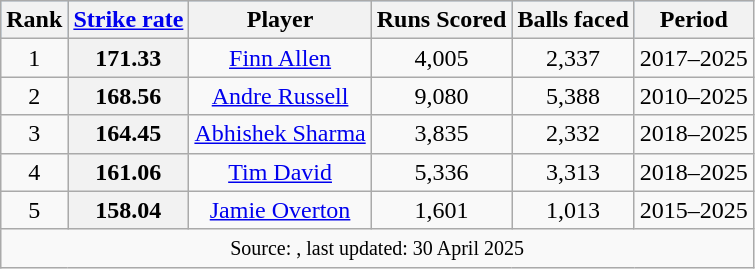<table class="wikitable sortable plainrowheaders" style="text-align:center;">
<tr style="background:#9cf;">
<th scope="col" style="text-align:center;">Rank</th>
<th scope="col" style="text-align:center;"><a href='#'>Strike rate</a></th>
<th scope="col" style="text-align:center;">Player</th>
<th scope="col" style="text-align:center;">Runs Scored</th>
<th scope="col" style="text-align:center;">Balls faced</th>
<th scope="col" style="text-align:center;">Period</th>
</tr>
<tr>
<td>1</td>
<th>171.33</th>
<td> <a href='#'>Finn Allen</a></td>
<td>4,005</td>
<td>2,337</td>
<td>2017–2025</td>
</tr>
<tr>
<td>2</td>
<th>168.56</th>
<td> <a href='#'>Andre Russell</a></td>
<td>9,080</td>
<td>5,388</td>
<td>2010–2025</td>
</tr>
<tr>
<td>3</td>
<th>164.45</th>
<td> <a href='#'>Abhishek Sharma</a></td>
<td>3,835</td>
<td>2,332</td>
<td>2018–2025</td>
</tr>
<tr>
<td>4</td>
<th>161.06</th>
<td> <a href='#'>Tim David</a></td>
<td>5,336</td>
<td>3,313</td>
<td>2018–2025</td>
</tr>
<tr>
<td>5</td>
<th>158.04</th>
<td> <a href='#'>Jamie Overton</a></td>
<td>1,601</td>
<td>1,013</td>
<td>2015–2025</td>
</tr>
<tr>
<td colspan="6"><small>Source: , last updated: 30 April 2025</small></td>
</tr>
</table>
